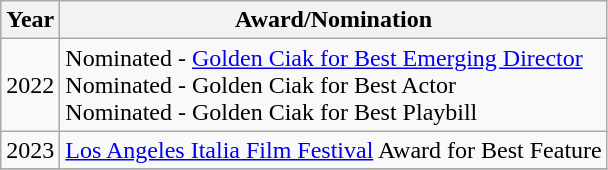<table class="wikitable">
<tr>
<th>Year</th>
<th>Award/Nomination</th>
</tr>
<tr>
<td>2022</td>
<td>Nominated - <a href='#'>Golden Ciak for Best Emerging Director</a><br>Nominated - Golden Ciak for Best Actor<br>Nominated - Golden Ciak for Best Playbill</td>
</tr>
<tr>
<td>2023</td>
<td><a href='#'>Los Angeles Italia Film Festival</a> Award for Best Feature </td>
</tr>
<tr>
</tr>
</table>
